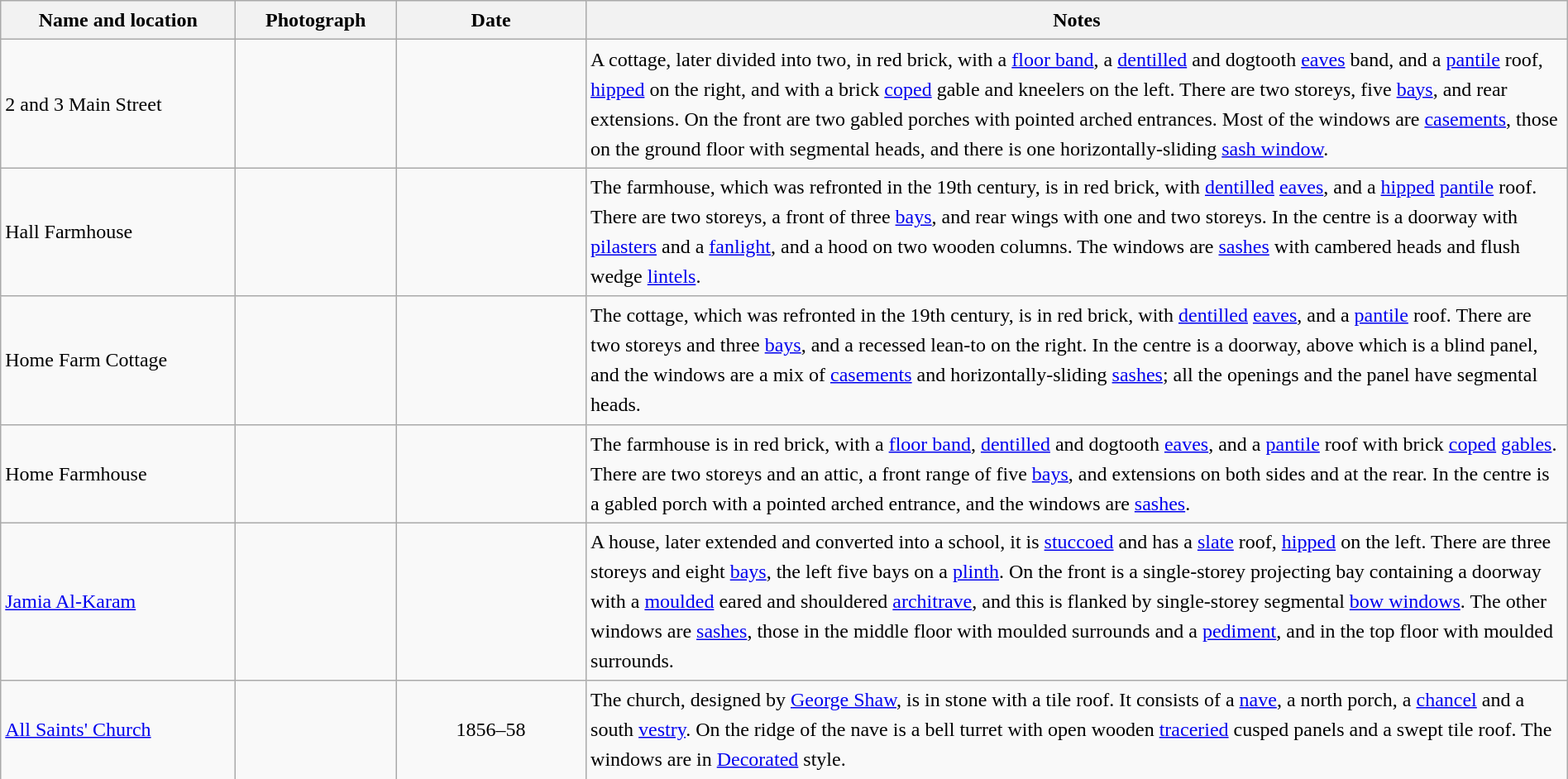<table class="wikitable sortable plainrowheaders" style="width:100%; border:0px; text-align:left; line-height:150%">
<tr>
<th scope="col"  style="width:150px">Name and location</th>
<th scope="col"  style="width:100px" class="unsortable">Photograph</th>
<th scope="col"  style="width:120px">Date</th>
<th scope="col"  style="width:650px" class="unsortable">Notes</th>
</tr>
<tr>
<td>2 and 3 Main Street<br><small></small></td>
<td></td>
<td align="center"></td>
<td>A cottage, later divided into two, in red brick, with a <a href='#'>floor band</a>, a <a href='#'>dentilled</a> and dogtooth <a href='#'>eaves</a> band, and a <a href='#'>pantile</a> roof, <a href='#'>hipped</a> on the right, and with a brick <a href='#'>coped</a> gable and kneelers on the left. There are two storeys, five <a href='#'>bays</a>, and rear extensions. On the front are two gabled porches with pointed arched entrances. Most of the windows are <a href='#'>casements</a>, those on the ground floor with segmental heads, and there is one horizontally-sliding <a href='#'>sash window</a>.</td>
</tr>
<tr>
<td>Hall Farmhouse<br><small></small></td>
<td></td>
<td align="center"></td>
<td>The farmhouse, which was refronted in the 19th century, is in red brick, with <a href='#'>dentilled</a> <a href='#'>eaves</a>, and a <a href='#'>hipped</a> <a href='#'>pantile</a> roof.  There are two storeys, a front of three <a href='#'>bays</a>, and rear wings with one and two storeys.  In the centre is a doorway with <a href='#'>pilasters</a> and a <a href='#'>fanlight</a>, and a hood on two wooden columns.  The windows are <a href='#'>sashes</a> with cambered heads and flush wedge <a href='#'>lintels</a>.</td>
</tr>
<tr>
<td>Home Farm Cottage<br><small></small></td>
<td></td>
<td align="center"></td>
<td>The cottage, which was refronted in the 19th century, is in red brick, with <a href='#'>dentilled</a> <a href='#'>eaves</a>, and a <a href='#'>pantile</a> roof.  There are two storeys and three <a href='#'>bays</a>, and a recessed lean-to on the right.  In the centre is a doorway, above which is a blind panel, and the windows are a mix of <a href='#'>casements</a> and horizontally-sliding <a href='#'>sashes</a>; all the openings and the panel have segmental heads.</td>
</tr>
<tr>
<td>Home Farmhouse<br><small></small></td>
<td></td>
<td align="center"></td>
<td>The farmhouse is in red brick, with a <a href='#'>floor band</a>, <a href='#'>dentilled</a> and dogtooth <a href='#'>eaves</a>, and a <a href='#'>pantile</a> roof with brick <a href='#'>coped</a> <a href='#'>gables</a>.  There are two storeys and an attic, a front range of five <a href='#'>bays</a>, and extensions on both sides and at the rear.  In the centre is a gabled porch with a pointed arched entrance, and the windows are <a href='#'>sashes</a>.</td>
</tr>
<tr>
<td><a href='#'>Jamia Al-Karam</a><br><small></small></td>
<td></td>
<td align="center"></td>
<td>A house, later extended and converted into a school, it is <a href='#'>stuccoed</a> and has a <a href='#'>slate</a> roof, <a href='#'>hipped</a> on the left.  There are three storeys and eight <a href='#'>bays</a>, the left five bays on a <a href='#'>plinth</a>.  On the front is a single-storey projecting bay containing a doorway with a <a href='#'>moulded</a> eared and shouldered <a href='#'>architrave</a>, and this is flanked by single-storey segmental <a href='#'>bow windows</a>.  The other windows are <a href='#'>sashes</a>, those in the middle floor with moulded surrounds and a <a href='#'>pediment</a>, and in the top floor with moulded surrounds.</td>
</tr>
<tr>
<td><a href='#'>All Saints' Church</a><br><small></small></td>
<td></td>
<td align="center">1856–58</td>
<td>The church, designed by <a href='#'>George Shaw</a>, is in stone with a tile roof.  It consists of a <a href='#'>nave</a>, a north porch, a <a href='#'>chancel</a> and a south <a href='#'>vestry</a>.  On the ridge of the nave is a bell turret with open wooden <a href='#'>traceried</a> cusped panels and a swept tile roof.  The windows are in <a href='#'>Decorated</a> style.</td>
</tr>
<tr>
</tr>
</table>
